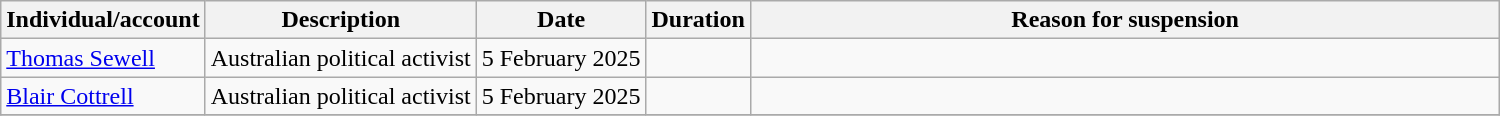<table class="wikitable sortable">
<tr>
<th>Individual/account</th>
<th>Description</th>
<th>Date</th>
<th>Duration</th>
<th style=width:50%>Reason for suspension</th>
</tr>
<tr>
<td><a href='#'>Thomas Sewell</a></td>
<td>Australian political activist</td>
<td>5 February 2025</td>
<td></td>
<td></td>
</tr>
<tr>
<td><a href='#'>Blair Cottrell</a></td>
<td>Australian political activist</td>
<td>5 February 2025</td>
<td></td>
<td></td>
</tr>
<tr>
</tr>
</table>
